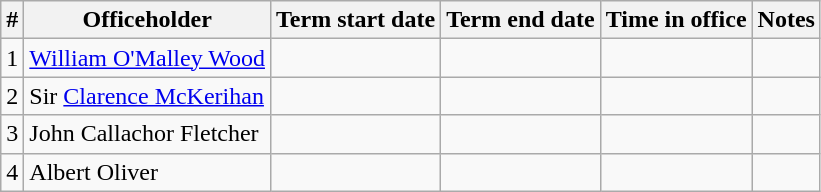<table class='wikitable sortable'>
<tr>
<th>#</th>
<th>Officeholder</th>
<th>Term start date</th>
<th>Term end date</th>
<th>Time in office</th>
<th>Notes</th>
</tr>
<tr>
<td align=center>1</td>
<td><a href='#'>William O'Malley Wood</a></td>
<td align=center></td>
<td align=center></td>
<td align=right></td>
<td></td>
</tr>
<tr>
<td align=center>2</td>
<td>Sir <a href='#'>Clarence McKerihan</a></td>
<td align=center></td>
<td align=center></td>
<td align=right></td>
<td></td>
</tr>
<tr>
<td align=center>3</td>
<td>John Callachor Fletcher</td>
<td align=center></td>
<td align=center></td>
<td align=right></td>
<td></td>
</tr>
<tr>
<td align=center>4</td>
<td>Albert Oliver</td>
<td align=center></td>
<td align=center></td>
<td align=right></td>
<td></td>
</tr>
</table>
